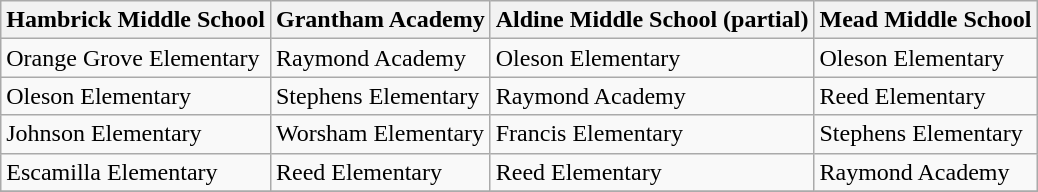<table class="wikitable">
<tr>
<th>Hambrick Middle School</th>
<th>Grantham Academy</th>
<th>Aldine Middle School (partial)</th>
<th>Mead Middle School</th>
</tr>
<tr>
<td>Orange Grove Elementary</td>
<td>Raymond Academy</td>
<td>Oleson Elementary</td>
<td>Oleson Elementary</td>
</tr>
<tr>
<td>Oleson Elementary</td>
<td>Stephens Elementary</td>
<td>Raymond Academy</td>
<td>Reed Elementary</td>
</tr>
<tr>
<td>Johnson Elementary</td>
<td>Worsham Elementary</td>
<td>Francis Elementary</td>
<td>Stephens Elementary</td>
</tr>
<tr>
<td>Escamilla Elementary</td>
<td>Reed Elementary</td>
<td>Reed Elementary</td>
<td>Raymond Academy</td>
</tr>
<tr>
</tr>
</table>
